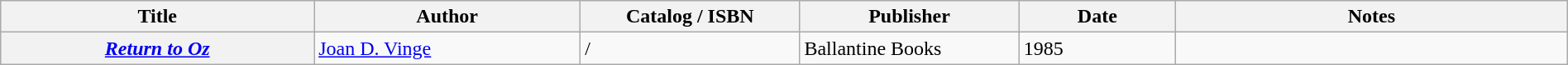<table class="wikitable sortable" style="width:100%;">
<tr>
<th width=20%>Title</th>
<th width=17%>Author</th>
<th width=14%>Catalog / ISBN</th>
<th width=14%>Publisher</th>
<th width=10%>Date</th>
<th width=25%>Notes</th>
</tr>
<tr>
<th><em><a href='#'>Return to Oz</a></em></th>
<td><a href='#'>Joan D. Vinge</a></td>
<td> / </td>
<td>Ballantine Books</td>
<td>1985</td>
<td></td>
</tr>
</table>
